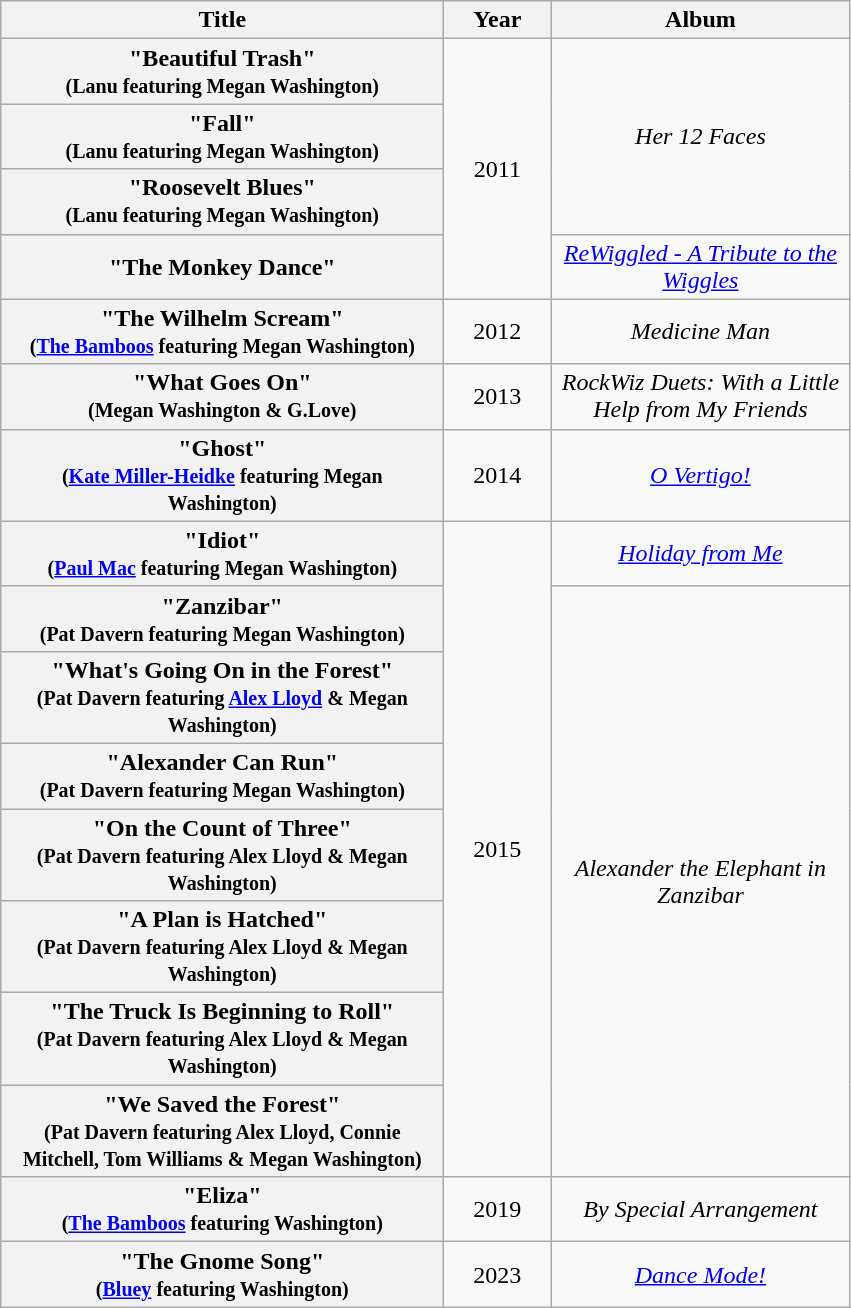<table class="wikitable plainrowheaders" style="text-align:center;" border="1">
<tr>
<th style="width:18em;">Title</th>
<th style="width:4em;">Year</th>
<th style="width:12em;">Album</th>
</tr>
<tr>
<th scope="row">"Beautiful Trash"<br><small>(Lanu featuring Megan Washington)</small></th>
<td rowspan="4">2011</td>
<td rowspan="3"><em>Her 12 Faces</em></td>
</tr>
<tr>
<th scope="row">"Fall"<br><small>(Lanu featuring Megan Washington)</small></th>
</tr>
<tr>
<th scope="row">"Roosevelt Blues"<br><small>(Lanu featuring Megan Washington)</small></th>
</tr>
<tr>
<th scope="row">"The Monkey Dance"</th>
<td><em><a href='#'>ReWiggled - A Tribute to the Wiggles</a></em></td>
</tr>
<tr>
<th scope="row">"The Wilhelm Scream"<br><small>(<a href='#'>The Bamboos</a> featuring Megan Washington)</small></th>
<td>2012</td>
<td><em>Medicine Man</em></td>
</tr>
<tr>
<th scope="row">"What Goes On"<br><small>(Megan Washington & G.Love)</small></th>
<td>2013</td>
<td><em>RockWiz Duets: With a Little Help from My Friends</em></td>
</tr>
<tr>
<th scope="row">"Ghost"<br><small>(<a href='#'>Kate Miller-Heidke</a> featuring Megan Washington)</small></th>
<td>2014</td>
<td><em><a href='#'>O Vertigo!</a></em></td>
</tr>
<tr>
<th scope="row">"Idiot"<br><small>(<a href='#'>Paul Mac</a> featuring Megan Washington)</small></th>
<td rowspan="8">2015</td>
<td><em><a href='#'>Holiday from Me</a></em></td>
</tr>
<tr>
<th scope="row">"Zanzibar"<br><small>(Pat Davern featuring Megan Washington)</small></th>
<td rowspan="7"><em>Alexander the Elephant in Zanzibar</em></td>
</tr>
<tr>
<th scope="row">"What's Going On in the Forest"<br><small>(Pat Davern featuring <a href='#'>Alex Lloyd</a> & Megan Washington)</small></th>
</tr>
<tr>
<th scope="row">"Alexander Can Run"<br><small>(Pat Davern featuring Megan Washington)</small></th>
</tr>
<tr>
<th scope="row">"On the Count of Three"<br><small>(Pat Davern featuring Alex Lloyd & Megan Washington)</small></th>
</tr>
<tr>
<th scope="row">"A Plan is Hatched"<br><small>(Pat Davern featuring Alex Lloyd & Megan Washington)</small></th>
</tr>
<tr>
<th scope="row">"The Truck Is Beginning to Roll"<br><small>(Pat Davern featuring Alex Lloyd & Megan Washington)</small></th>
</tr>
<tr>
<th scope="row">"We Saved the Forest"<br><small>(Pat Davern featuring Alex Lloyd, Connie Mitchell, Tom Williams & Megan Washington)</small></th>
</tr>
<tr>
<th scope="row">"Eliza"<br><small>(<a href='#'>The Bamboos</a> featuring Washington)</small></th>
<td>2019</td>
<td><em>By Special Arrangement</em></td>
</tr>
<tr>
<th scope="row">"The Gnome Song"<br><small>(<a href='#'>Bluey</a> featuring Washington)</small></th>
<td>2023</td>
<td><em><a href='#'>Dance Mode!</a></em></td>
</tr>
</table>
